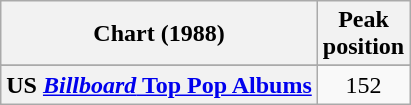<table class="wikitable sortable plainrowheaders">
<tr>
<th scope="col">Chart (1988)</th>
<th scope="col">Peak<br>position</th>
</tr>
<tr>
</tr>
<tr>
<th scope="row">US <a href='#'><em>Billboard</em> Top Pop Albums</a></th>
<td align="center">152</td>
</tr>
</table>
